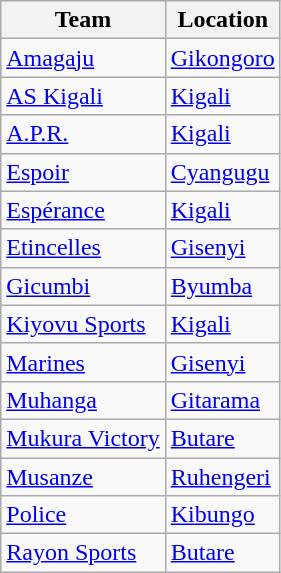<table class="wikitable sortable">
<tr>
<th>Team</th>
<th>Location</th>
</tr>
<tr>
<td><a href='#'>Amagaju</a></td>
<td><a href='#'>Gikongoro</a></td>
</tr>
<tr>
<td><a href='#'>AS Kigali</a></td>
<td><a href='#'>Kigali</a></td>
</tr>
<tr>
<td><a href='#'>A.P.R.</a></td>
<td><a href='#'>Kigali</a></td>
</tr>
<tr>
<td><a href='#'>Espoir</a></td>
<td><a href='#'>Cyangugu</a></td>
</tr>
<tr>
<td><a href='#'>Espérance</a></td>
<td><a href='#'>Kigali</a></td>
</tr>
<tr>
<td><a href='#'>Etincelles</a></td>
<td><a href='#'>Gisenyi</a></td>
</tr>
<tr>
<td><a href='#'>Gicumbi</a></td>
<td><a href='#'>Byumba</a></td>
</tr>
<tr>
<td><a href='#'>Kiyovu Sports</a></td>
<td><a href='#'>Kigali</a></td>
</tr>
<tr>
<td><a href='#'>Marines</a></td>
<td><a href='#'>Gisenyi</a></td>
</tr>
<tr>
<td><a href='#'>Muhanga</a></td>
<td><a href='#'>Gitarama</a></td>
</tr>
<tr>
<td><a href='#'>Mukura Victory</a></td>
<td><a href='#'>Butare</a></td>
</tr>
<tr>
<td><a href='#'>Musanze</a></td>
<td><a href='#'>Ruhengeri</a></td>
</tr>
<tr>
<td><a href='#'>Police</a></td>
<td><a href='#'>Kibungo</a></td>
</tr>
<tr>
<td><a href='#'>Rayon Sports</a></td>
<td><a href='#'>Butare</a></td>
</tr>
</table>
